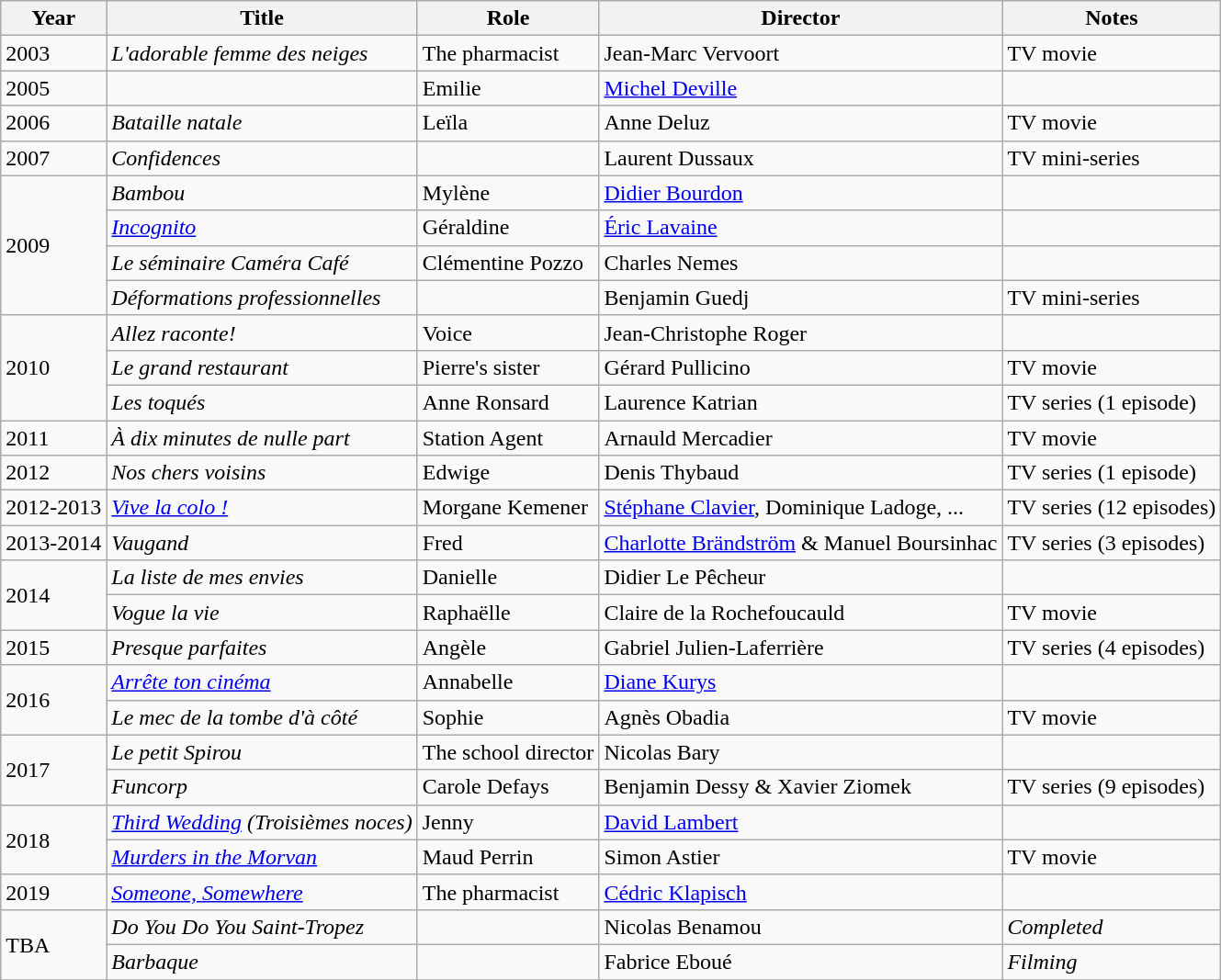<table class="wikitable sortable">
<tr>
<th>Year</th>
<th>Title</th>
<th>Role</th>
<th>Director</th>
<th class="unsortable">Notes</th>
</tr>
<tr>
<td>2003</td>
<td><em>L'adorable femme des neiges</em></td>
<td>The pharmacist</td>
<td>Jean-Marc Vervoort</td>
<td>TV movie</td>
</tr>
<tr>
<td>2005</td>
<td><em></em></td>
<td>Emilie</td>
<td><a href='#'>Michel Deville</a></td>
<td></td>
</tr>
<tr>
<td>2006</td>
<td><em>Bataille natale</em></td>
<td>Leïla</td>
<td>Anne Deluz</td>
<td>TV movie</td>
</tr>
<tr>
<td>2007</td>
<td><em>Confidences</em></td>
<td></td>
<td>Laurent Dussaux</td>
<td>TV mini-series</td>
</tr>
<tr>
<td rowspan=4>2009</td>
<td><em>Bambou</em></td>
<td>Mylène</td>
<td><a href='#'>Didier Bourdon</a></td>
<td></td>
</tr>
<tr>
<td><em><a href='#'>Incognito</a></em></td>
<td>Géraldine</td>
<td><a href='#'>Éric Lavaine</a></td>
<td></td>
</tr>
<tr>
<td><em>Le séminaire Caméra Café</em></td>
<td>Clémentine Pozzo</td>
<td>Charles Nemes</td>
<td></td>
</tr>
<tr>
<td><em>Déformations professionnelles</em></td>
<td></td>
<td>Benjamin Guedj</td>
<td>TV mini-series</td>
</tr>
<tr>
<td rowspan=3>2010</td>
<td><em>Allez raconte!</em></td>
<td>Voice</td>
<td>Jean-Christophe Roger</td>
<td></td>
</tr>
<tr>
<td><em>Le grand restaurant</em></td>
<td>Pierre's sister</td>
<td>Gérard Pullicino</td>
<td>TV movie</td>
</tr>
<tr>
<td><em>Les toqués</em></td>
<td>Anne Ronsard</td>
<td>Laurence Katrian</td>
<td>TV series (1 episode)</td>
</tr>
<tr>
<td>2011</td>
<td><em>À dix minutes de nulle part</em></td>
<td>Station Agent</td>
<td>Arnauld Mercadier</td>
<td>TV movie</td>
</tr>
<tr>
<td>2012</td>
<td><em>Nos chers voisins</em></td>
<td>Edwige</td>
<td>Denis Thybaud</td>
<td>TV series (1 episode)</td>
</tr>
<tr>
<td>2012-2013</td>
<td><em><a href='#'>Vive la colo !</a></em></td>
<td>Morgane Kemener</td>
<td><a href='#'>Stéphane Clavier</a>, Dominique Ladoge, ...</td>
<td>TV series (12 episodes)</td>
</tr>
<tr>
<td>2013-2014</td>
<td><em>Vaugand</em></td>
<td>Fred</td>
<td><a href='#'>Charlotte Brändström</a> & Manuel Boursinhac</td>
<td>TV series (3 episodes)</td>
</tr>
<tr>
<td rowspan=2>2014</td>
<td><em>La liste de mes envies</em></td>
<td>Danielle</td>
<td>Didier Le Pêcheur</td>
<td></td>
</tr>
<tr>
<td><em>Vogue la vie</em></td>
<td>Raphaëlle</td>
<td>Claire de la Rochefoucauld</td>
<td>TV movie</td>
</tr>
<tr>
<td>2015</td>
<td><em>Presque parfaites</em></td>
<td>Angèle</td>
<td>Gabriel Julien-Laferrière</td>
<td>TV series (4 episodes)</td>
</tr>
<tr>
<td rowspan=2>2016</td>
<td><em><a href='#'>Arrête ton cinéma</a></em></td>
<td>Annabelle</td>
<td><a href='#'>Diane Kurys</a></td>
<td></td>
</tr>
<tr>
<td><em>Le mec de la tombe d'à côté</em></td>
<td>Sophie</td>
<td>Agnès Obadia</td>
<td>TV movie</td>
</tr>
<tr>
<td rowspan=2>2017</td>
<td><em>Le petit Spirou</em></td>
<td>The school director</td>
<td>Nicolas Bary</td>
<td></td>
</tr>
<tr>
<td><em>Funcorp</em></td>
<td>Carole Defays</td>
<td>Benjamin Dessy & Xavier Ziomek</td>
<td>TV series (9 episodes)</td>
</tr>
<tr>
<td rowspan=2>2018</td>
<td><em><a href='#'>Third Wedding</a> (Troisièmes noces)</em></td>
<td>Jenny</td>
<td><a href='#'>David Lambert</a></td>
<td></td>
</tr>
<tr>
<td><em><a href='#'>Murders in the Morvan</a></em></td>
<td>Maud Perrin</td>
<td>Simon Astier</td>
<td>TV movie</td>
</tr>
<tr>
<td>2019</td>
<td><em><a href='#'>Someone, Somewhere</a></em></td>
<td>The pharmacist</td>
<td><a href='#'>Cédric Klapisch</a></td>
<td></td>
</tr>
<tr>
<td rowspan=2>TBA</td>
<td><em>Do You Do You Saint-Tropez</em></td>
<td></td>
<td>Nicolas Benamou</td>
<td><em>Completed</em></td>
</tr>
<tr>
<td><em>Barbaque</em></td>
<td></td>
<td>Fabrice Eboué</td>
<td><em>Filming</em></td>
</tr>
<tr>
</tr>
</table>
